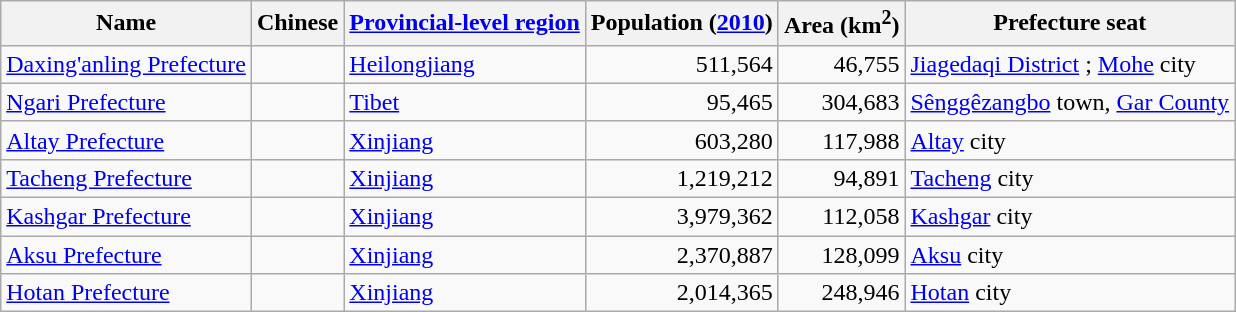<table class="wikitable sortable" align="center">
<tr>
<th>Name</th>
<th>Chinese</th>
<th><a href='#'>Provincial-level region</a></th>
<th>Population (<a href='#'>2010</a>)</th>
<th>Area (km<sup>2</sup>)</th>
<th>Prefecture seat</th>
</tr>
<tr>
<td><a href='#'>Daxing'anling Prefecture</a></td>
<td></td>
<td><a href='#'>Heilongjiang</a></td>
<td style="text-align: right;">511,564</td>
<td style="text-align: right;">46,755</td>
<td><a href='#'>Jiagedaqi District</a> ; <a href='#'>Mohe</a> city </td>
</tr>
<tr>
<td><a href='#'>Ngari Prefecture</a></td>
<td></td>
<td><a href='#'>Tibet</a></td>
<td style="text-align: right;">95,465</td>
<td style="text-align: right;">304,683</td>
<td><a href='#'>Sênggêzangbo</a> town, <a href='#'>Gar County</a></td>
</tr>
<tr>
<td><a href='#'>Altay Prefecture</a></td>
<td></td>
<td><a href='#'>Xinjiang</a></td>
<td style="text-align: right;">603,280</td>
<td style="text-align: right;">117,988</td>
<td><a href='#'>Altay</a> city</td>
</tr>
<tr>
<td><a href='#'>Tacheng Prefecture</a></td>
<td></td>
<td><a href='#'>Xinjiang</a></td>
<td style="text-align: right;">1,219,212</td>
<td style="text-align: right;">94,891</td>
<td><a href='#'>Tacheng</a> city</td>
</tr>
<tr>
<td><a href='#'>Kashgar Prefecture</a></td>
<td></td>
<td><a href='#'>Xinjiang</a></td>
<td style="text-align: right;">3,979,362</td>
<td style="text-align: right;">112,058</td>
<td><a href='#'>Kashgar</a> city</td>
</tr>
<tr>
<td><a href='#'>Aksu Prefecture</a></td>
<td></td>
<td><a href='#'>Xinjiang</a></td>
<td style="text-align: right;">2,370,887</td>
<td style="text-align: right;">128,099</td>
<td><a href='#'>Aksu</a> city</td>
</tr>
<tr --------->
<td><a href='#'>Hotan Prefecture</a></td>
<td></td>
<td><a href='#'>Xinjiang</a></td>
<td style="text-align: right;">2,014,365</td>
<td style="text-align: right;">248,946</td>
<td><a href='#'>Hotan</a> city</td>
</tr>
</table>
